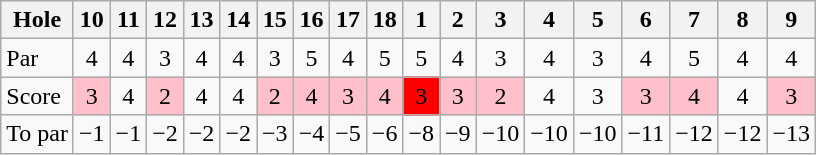<table class="wikitable" style="text-align:center">
<tr>
<th>Hole</th>
<th>10</th>
<th>11</th>
<th>12</th>
<th>13</th>
<th>14</th>
<th>15</th>
<th>16</th>
<th>17</th>
<th>18</th>
<th>1</th>
<th>2</th>
<th>3</th>
<th>4</th>
<th>5</th>
<th>6</th>
<th>7</th>
<th>8</th>
<th>9</th>
</tr>
<tr>
<td align=left>Par</td>
<td>4</td>
<td>4</td>
<td>3</td>
<td>4</td>
<td>4</td>
<td>3</td>
<td>5</td>
<td>4</td>
<td>5</td>
<td>5</td>
<td>4</td>
<td>3</td>
<td>4</td>
<td>3</td>
<td>4</td>
<td>5</td>
<td>4</td>
<td>4</td>
</tr>
<tr>
<td align=left>Score</td>
<td style="background: Pink;">3</td>
<td>4</td>
<td style="background: Pink;">2</td>
<td>4</td>
<td>4</td>
<td style="background: Pink;">2</td>
<td style="background: Pink;">4</td>
<td style="background: Pink;">3</td>
<td style="background: Pink;">4</td>
<td style="background: Red;">3</td>
<td style="background: Pink;">3</td>
<td style="background: Pink;">2</td>
<td>4</td>
<td>3</td>
<td style="background: Pink;">3</td>
<td style="background: Pink;">4</td>
<td>4</td>
<td style="background: Pink;">3</td>
</tr>
<tr>
<td align=left>To par</td>
<td>−1</td>
<td>−1</td>
<td>−2</td>
<td>−2</td>
<td>−2</td>
<td>−3</td>
<td>−4</td>
<td>−5</td>
<td>−6</td>
<td>−8</td>
<td>−9</td>
<td>−10</td>
<td>−10</td>
<td>−10</td>
<td>−11</td>
<td>−12</td>
<td>−12</td>
<td>−13</td>
</tr>
</table>
